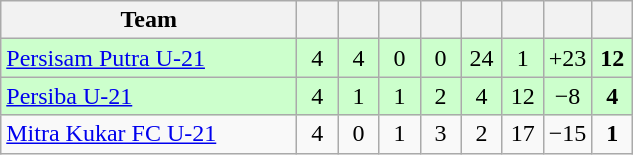<table class="wikitable" style="text-align:center">
<tr>
<th width=190>Team</th>
<th width=20></th>
<th width=20></th>
<th width=20></th>
<th width=20></th>
<th width=20></th>
<th width=20></th>
<th width=20></th>
<th width=20></th>
</tr>
<tr bgcolor="#ccffcc">
<td align=left><a href='#'>Persisam Putra U-21</a></td>
<td>4</td>
<td>4</td>
<td>0</td>
<td>0</td>
<td>24</td>
<td>1</td>
<td>+23</td>
<td><strong>12</strong></td>
</tr>
<tr bgcolor="#ccffcc">
<td align=left><a href='#'>Persiba U-21</a></td>
<td>4</td>
<td>1</td>
<td>1</td>
<td>2</td>
<td>4</td>
<td>12</td>
<td>−8</td>
<td><strong>4</strong></td>
</tr>
<tr>
<td align=left><a href='#'>Mitra Kukar FC U-21</a></td>
<td>4</td>
<td>0</td>
<td>1</td>
<td>3</td>
<td>2</td>
<td>17</td>
<td>−15</td>
<td><strong>1</strong></td>
</tr>
</table>
